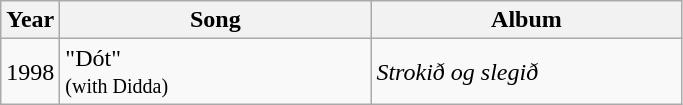<table class="wikitable">
<tr>
<th>Year</th>
<th style="width:200px;">Song</th>
<th style="width:200px;">Album</th>
</tr>
<tr>
<td style="text-align:center;">1998</td>
<td>"Dót"<br><small>(with Didda)</small></td>
<td><em>Strokið og slegið</em></td>
</tr>
</table>
